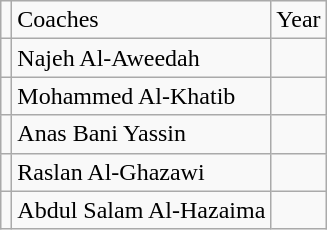<table class="wikitable">
<tr>
<td></td>
<td>Coaches</td>
<td>Year</td>
</tr>
<tr>
<td></td>
<td>Najeh Al-Aweedah</td>
<td></td>
</tr>
<tr>
<td></td>
<td>Mohammed Al-Khatib</td>
<td></td>
</tr>
<tr>
<td></td>
<td>Anas Bani Yassin</td>
<td></td>
</tr>
<tr>
<td></td>
<td>Raslan Al-Ghazawi</td>
<td></td>
</tr>
<tr>
<td></td>
<td>Abdul Salam Al-Hazaima </td>
<td></td>
</tr>
</table>
